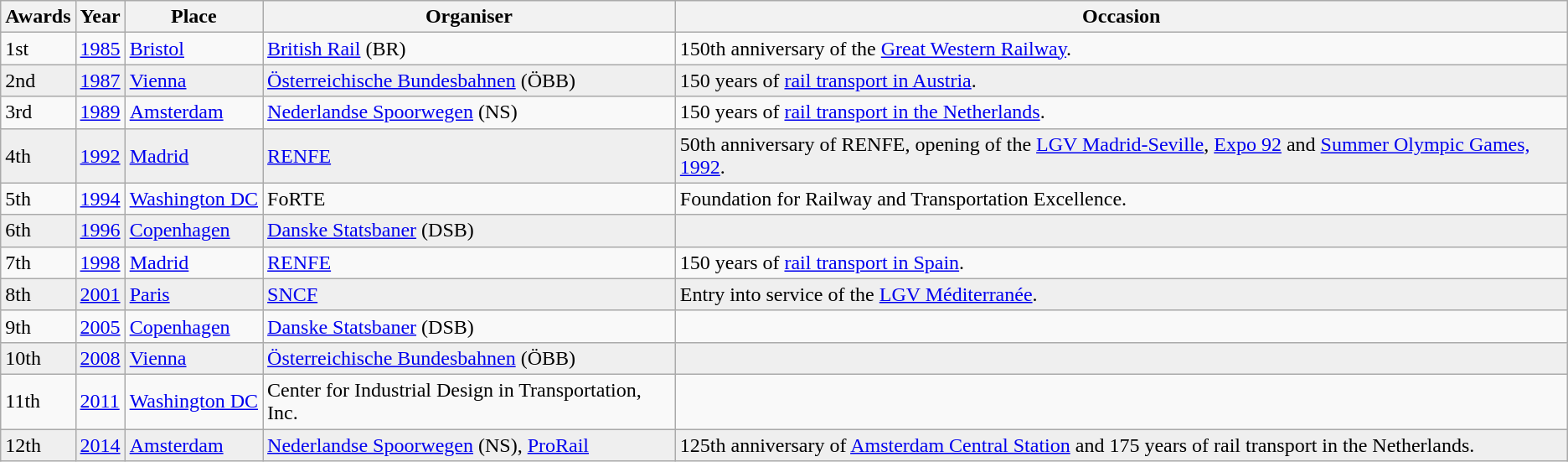<table class="wikitable left">
<tr>
<th>Awards</th>
<th>Year</th>
<th>Place</th>
<th>Organiser</th>
<th>Occasion</th>
</tr>
<tr>
<td>1st</td>
<td><a href='#'>1985</a></td>
<td> <a href='#'>Bristol</a></td>
<td><a href='#'>British Rail</a> (BR)</td>
<td>150th anniversary of the <a href='#'>Great Western Railway</a>.</td>
</tr>
<tr style="background:#EFEFEF">
<td>2nd</td>
<td><a href='#'>1987</a></td>
<td> <a href='#'>Vienna</a></td>
<td><a href='#'>Österreichische Bundesbahnen</a> (ÖBB)</td>
<td>150 years of <a href='#'>rail transport in Austria</a>.</td>
</tr>
<tr>
<td>3rd</td>
<td><a href='#'>1989</a></td>
<td> <a href='#'>Amsterdam</a></td>
<td><a href='#'>Nederlandse Spoorwegen</a> (NS)</td>
<td>150 years of <a href='#'>rail transport in the Netherlands</a>.</td>
</tr>
<tr style="background:#EFEFEF">
<td>4th</td>
<td><a href='#'>1992</a></td>
<td> <a href='#'>Madrid</a></td>
<td><a href='#'>RENFE</a></td>
<td>50th anniversary of RENFE, opening of the <a href='#'>LGV Madrid-Seville</a>, <a href='#'>Expo 92</a> and <a href='#'>Summer Olympic Games, 1992</a>.</td>
</tr>
<tr>
<td>5th</td>
<td><a href='#'>1994</a></td>
<td> <a href='#'>Washington DC</a></td>
<td>FoRTE</td>
<td>Foundation for Railway and Transportation Excellence.</td>
</tr>
<tr style="background:#EFEFEF">
<td>6th</td>
<td><a href='#'>1996</a></td>
<td> <a href='#'>Copenhagen</a></td>
<td><a href='#'>Danske Statsbaner</a> (DSB)</td>
<td></td>
</tr>
<tr>
<td>7th</td>
<td><a href='#'>1998</a></td>
<td> <a href='#'>Madrid</a></td>
<td><a href='#'>RENFE</a></td>
<td>150 years of <a href='#'>rail transport in Spain</a>.</td>
</tr>
<tr style="background:#EFEFEF">
<td>8th</td>
<td><a href='#'>2001</a></td>
<td> <a href='#'>Paris</a></td>
<td><a href='#'>SNCF</a></td>
<td>Entry into service of the <a href='#'>LGV Méditerranée</a>.</td>
</tr>
<tr>
<td>9th</td>
<td><a href='#'>2005</a></td>
<td> <a href='#'>Copenhagen</a></td>
<td><a href='#'>Danske Statsbaner</a> (DSB)</td>
<td></td>
</tr>
<tr style="background:#EFEFEF">
<td>10th</td>
<td><a href='#'>2008</a></td>
<td> <a href='#'>Vienna</a></td>
<td><a href='#'>Österreichische Bundesbahnen</a> (ÖBB)</td>
<td></td>
</tr>
<tr>
<td>11th</td>
<td><a href='#'>2011</a></td>
<td> <a href='#'>Washington DC</a></td>
<td>Center for Industrial Design in Transportation, Inc.</td>
<td></td>
</tr>
<tr style="background:#EFEFEF">
<td>12th</td>
<td><a href='#'>2014</a></td>
<td> <a href='#'>Amsterdam</a></td>
<td><a href='#'>Nederlandse Spoorwegen</a> (NS), <a href='#'>ProRail</a></td>
<td>125th anniversary of <a href='#'>Amsterdam Central Station</a> and 175 years of rail transport in the Netherlands.</td>
</tr>
</table>
